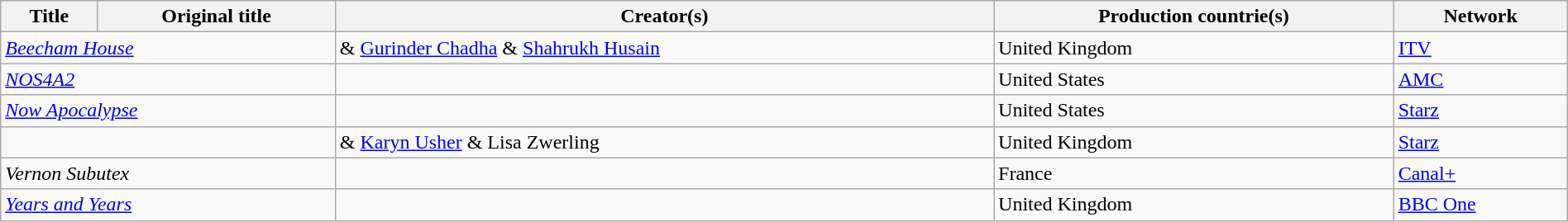<table class="sortable wikitable" style="width:100%; margin-bottom:4px">
<tr>
<th scope="col">Title</th>
<th scope="col">Original title</th>
<th scope="col">Creator(s)</th>
<th scope="col">Production countrie(s)</th>
<th scope="col">Network</th>
</tr>
<tr>
<td colspan="2"><em><a href='#'>Beecham House</a></em></td>
<td> & <a href='#'>Gurinder Chadha</a> & <a href='#'>Shahrukh Husain</a></td>
<td>United Kingdom</td>
<td><a href='#'>ITV</a></td>
</tr>
<tr>
<td colspan="2"><em><a href='#'>NOS4A2</a></em></td>
<td></td>
<td>United States</td>
<td><a href='#'>AMC</a></td>
</tr>
<tr>
<td colspan="2"><em><a href='#'>Now Apocalypse</a></em></td>
<td></td>
<td>United States</td>
<td><a href='#'>Starz</a></td>
</tr>
<tr>
<td colspan="2"><em></em></td>
<td> & <a href='#'>Karyn Usher</a> & Lisa Zwerling</td>
<td>United Kingdom</td>
<td><a href='#'>Starz</a></td>
</tr>
<tr>
<td colspan="2"><em>Vernon Subutex</em> </td>
<td></td>
<td>France</td>
<td><a href='#'>Canal+</a></td>
</tr>
<tr>
<td colspan="2"><em><a href='#'>Years and Years</a></em></td>
<td></td>
<td>United Kingdom</td>
<td><a href='#'>BBC One</a></td>
</tr>
</table>
